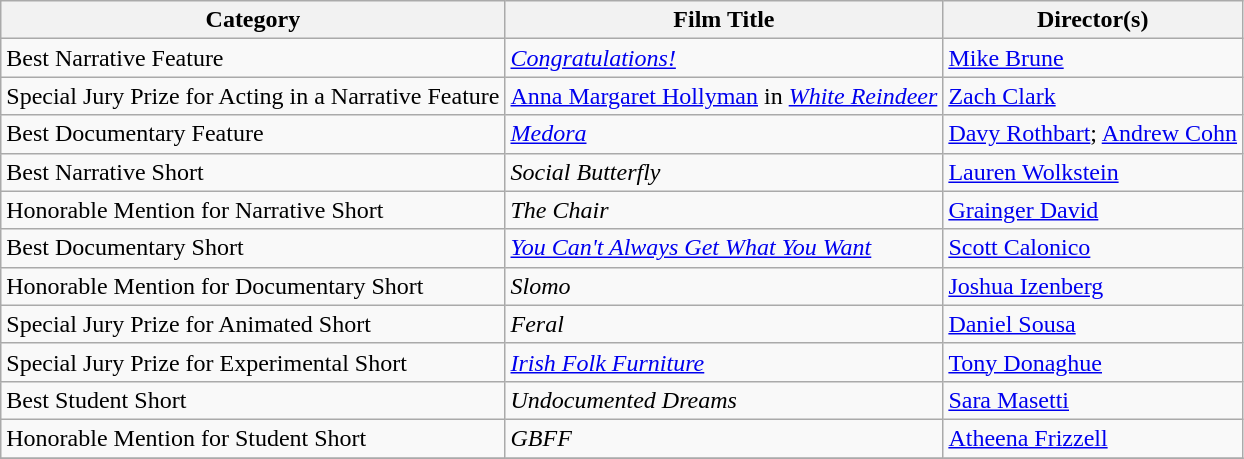<table class="wikitable">
<tr>
<th>Category</th>
<th>Film Title</th>
<th>Director(s)</th>
</tr>
<tr>
<td>Best Narrative Feature</td>
<td><em><a href='#'>Congratulations!</a></em></td>
<td><a href='#'>Mike Brune</a></td>
</tr>
<tr>
<td>Special Jury Prize for Acting in a Narrative Feature</td>
<td><a href='#'>Anna Margaret Hollyman</a> in <em><a href='#'>White Reindeer</a></em></td>
<td><a href='#'>Zach Clark</a></td>
</tr>
<tr>
<td>Best Documentary Feature</td>
<td><em><a href='#'>Medora</a></em></td>
<td><a href='#'>Davy Rothbart</a>; <a href='#'>Andrew Cohn</a></td>
</tr>
<tr>
<td>Best Narrative Short</td>
<td><em>Social Butterfly</em></td>
<td><a href='#'>Lauren Wolkstein</a></td>
</tr>
<tr>
<td>Honorable Mention for Narrative Short</td>
<td><em>The Chair</em></td>
<td><a href='#'>Grainger David</a></td>
</tr>
<tr>
<td>Best Documentary Short</td>
<td><em><a href='#'>You Can't Always Get What You Want</a></em></td>
<td><a href='#'>Scott Calonico</a></td>
</tr>
<tr>
<td>Honorable Mention for Documentary Short</td>
<td><em>Slomo</em></td>
<td><a href='#'>Joshua Izenberg</a></td>
</tr>
<tr>
<td>Special Jury Prize for Animated Short</td>
<td><em>Feral</em></td>
<td><a href='#'>Daniel Sousa</a></td>
</tr>
<tr>
<td>Special Jury Prize for Experimental Short</td>
<td><em><a href='#'>Irish Folk Furniture</a></em></td>
<td><a href='#'>Tony Donaghue</a></td>
</tr>
<tr>
<td>Best Student Short</td>
<td><em>Undocumented Dreams</em></td>
<td><a href='#'>Sara Masetti</a></td>
</tr>
<tr>
<td>Honorable Mention for Student Short</td>
<td><em>GBFF</em></td>
<td><a href='#'>Atheena Frizzell</a></td>
</tr>
<tr>
</tr>
</table>
